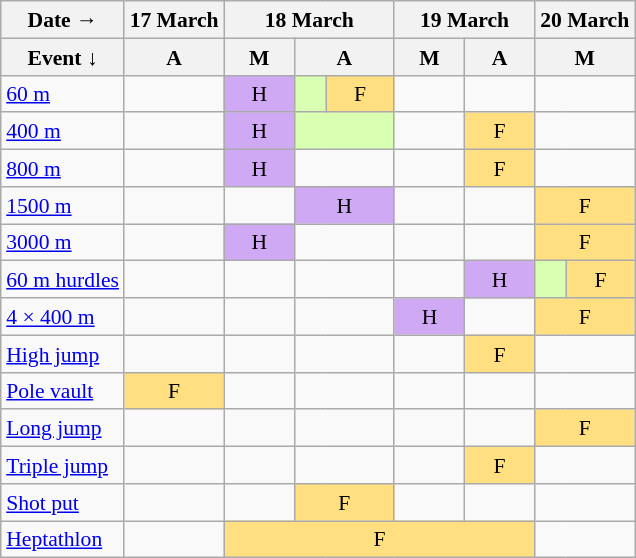<table class="wikitable" style="margin:0.5em auto; font-size:90%; line-height:1.25em">
<tr align="center">
<th>Date   →</th>
<th width="60px">17 March</th>
<th width="40px" colspan=3>18 March</th>
<th width="40px" colspan="2">19 March</th>
<th width="40px" colspan="2">20 March</th>
</tr>
<tr>
<th>Event ↓</th>
<th width="60px">A</th>
<th width="40px">M</th>
<th width="60px" colspan=2>A</th>
<th width="40px">M</th>
<th width="40px">A</th>
<th width="60px" colspan="2">M</th>
</tr>
<tr align="center">
<td align="left"><a href='#'>60 m</a></td>
<td></td>
<td bgcolor="#D0A9F5">H</td>
<td bgcolor="#D9FFB2"></td>
<td bgcolor="#FFDF80">F</td>
<td></td>
<td></td>
<td colspan="2"></td>
</tr>
<tr align="center">
<td align="left"><a href='#'>400 m</a></td>
<td></td>
<td bgcolor="#D0A9F5">H</td>
<td colspan=2 bgcolor="#D9FFB2"></td>
<td></td>
<td bgcolor="#FFDF80">F</td>
<td colspan="2"></td>
</tr>
<tr align="center">
<td align="left"><a href='#'>800 m</a></td>
<td></td>
<td bgcolor="#D0A9F5">H</td>
<td colspan=2></td>
<td></td>
<td bgcolor="#FFDF80">F</td>
<td colspan="2"></td>
</tr>
<tr align="center">
<td align="left"><a href='#'>1500 m</a></td>
<td></td>
<td></td>
<td bgcolor="#D0A9F5" colspan=2>H</td>
<td></td>
<td></td>
<td bgcolor="#FFDF80" colspan="2">F</td>
</tr>
<tr align="center">
<td align="left"><a href='#'>3000 m</a></td>
<td></td>
<td bgcolor="#D0A9F5">H</td>
<td colspan=2></td>
<td></td>
<td></td>
<td bgcolor="#FFDF80" colspan="2">F</td>
</tr>
<tr align="center">
<td align="left"><a href='#'>60 m hurdles</a></td>
<td></td>
<td></td>
<td colspan=2></td>
<td></td>
<td bgcolor="#D0A9F5">H</td>
<td bgcolor="#D9FFB2"></td>
<td bgcolor="#FFDF80">F</td>
</tr>
<tr align="center">
<td align="left"><a href='#'>4 × 400 m</a></td>
<td></td>
<td></td>
<td colspan=2></td>
<td bgcolor="#D0A9F5">H</td>
<td></td>
<td bgcolor="#FFDF80" colspan="2">F</td>
</tr>
<tr align="center">
<td align="left"><a href='#'>High jump</a></td>
<td></td>
<td></td>
<td colspan=2></td>
<td></td>
<td bgcolor="#FFDF80">F</td>
<td colspan="2"></td>
</tr>
<tr align="center">
<td align="left"><a href='#'>Pole vault</a></td>
<td bgcolor="#FFDF80">F</td>
<td></td>
<td colspan=2></td>
<td></td>
<td></td>
<td colspan="2"></td>
</tr>
<tr align="center">
<td align="left"><a href='#'>Long jump</a></td>
<td></td>
<td></td>
<td colspan=2></td>
<td></td>
<td></td>
<td bgcolor="#FFDF80" colspan="2">F</td>
</tr>
<tr align="center">
<td align="left"><a href='#'>Triple jump</a></td>
<td></td>
<td></td>
<td colspan=2></td>
<td></td>
<td bgcolor="#FFDF80">F</td>
<td colspan="2"></td>
</tr>
<tr align="center">
<td align="left"><a href='#'>Shot put</a></td>
<td></td>
<td></td>
<td bgcolor="#FFDF80" colspan=2>F</td>
<td></td>
<td></td>
<td colspan="2"></td>
</tr>
<tr align="center">
<td align="left"><a href='#'>Heptathlon</a></td>
<td></td>
<td bgcolor="#FFDF80" colspan=5>F</td>
<td colspan="2"></td>
</tr>
</table>
